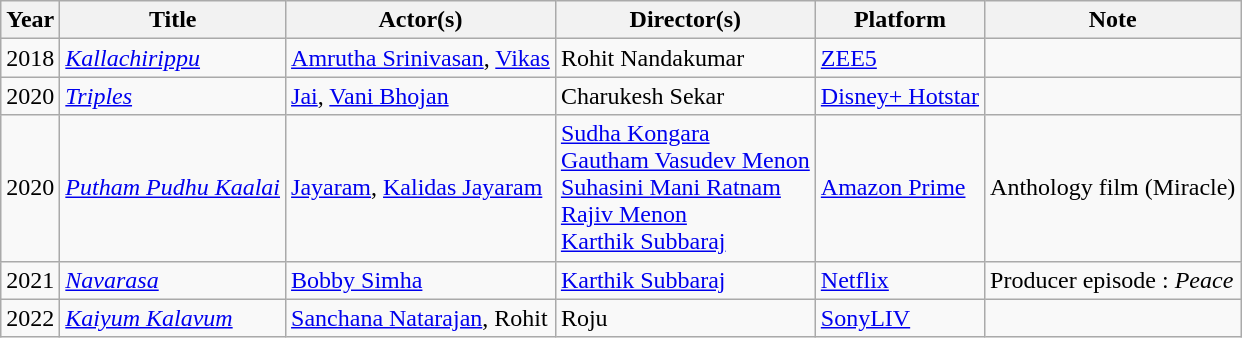<table class="wikitable sortable">
<tr>
<th scope="col">Year</th>
<th scope="col">Title</th>
<th scope="col">Actor(s)</th>
<th scope="col" class="unsortable">Director(s)</th>
<th scope="col">Platform</th>
<th scope="col" class="unsortable">Note</th>
</tr>
<tr>
<td>2018</td>
<td><em><a href='#'>Kallachirippu</a></em></td>
<td><a href='#'>Amrutha Srinivasan</a>, <a href='#'>Vikas</a></td>
<td>Rohit Nandakumar</td>
<td><a href='#'>ZEE5</a></td>
<td></td>
</tr>
<tr>
<td>2020</td>
<td><a href='#'><em>Triples</em></a></td>
<td><a href='#'>Jai</a>, <a href='#'>Vani Bhojan</a></td>
<td>Charukesh Sekar</td>
<td><a href='#'>Disney+ Hotstar</a></td>
<td></td>
</tr>
<tr>
<td>2020</td>
<td><em><a href='#'>Putham Pudhu Kaalai</a></em></td>
<td><a href='#'>Jayaram</a>, <a href='#'>Kalidas Jayaram</a></td>
<td><a href='#'>Sudha Kongara</a><br><a href='#'>Gautham Vasudev Menon</a><br><a href='#'>Suhasini Mani Ratnam</a><br><a href='#'>Rajiv Menon</a><br><a href='#'>Karthik Subbaraj</a></td>
<td><a href='#'>Amazon Prime</a></td>
<td>Anthology film (Miracle)</td>
</tr>
<tr>
<td>2021</td>
<td><a href='#'><em>Navarasa</em></a></td>
<td><a href='#'>Bobby Simha</a></td>
<td><a href='#'>Karthik Subbaraj</a></td>
<td><a href='#'>Netflix</a></td>
<td>Producer episode : <em>Peace</em></td>
</tr>
<tr>
<td>2022</td>
<td><em><a href='#'>Kaiyum Kalavum</a></em></td>
<td><a href='#'>Sanchana Natarajan</a>, Rohit</td>
<td>Roju</td>
<td><a href='#'>SonyLIV</a></td>
<td></td>
</tr>
</table>
